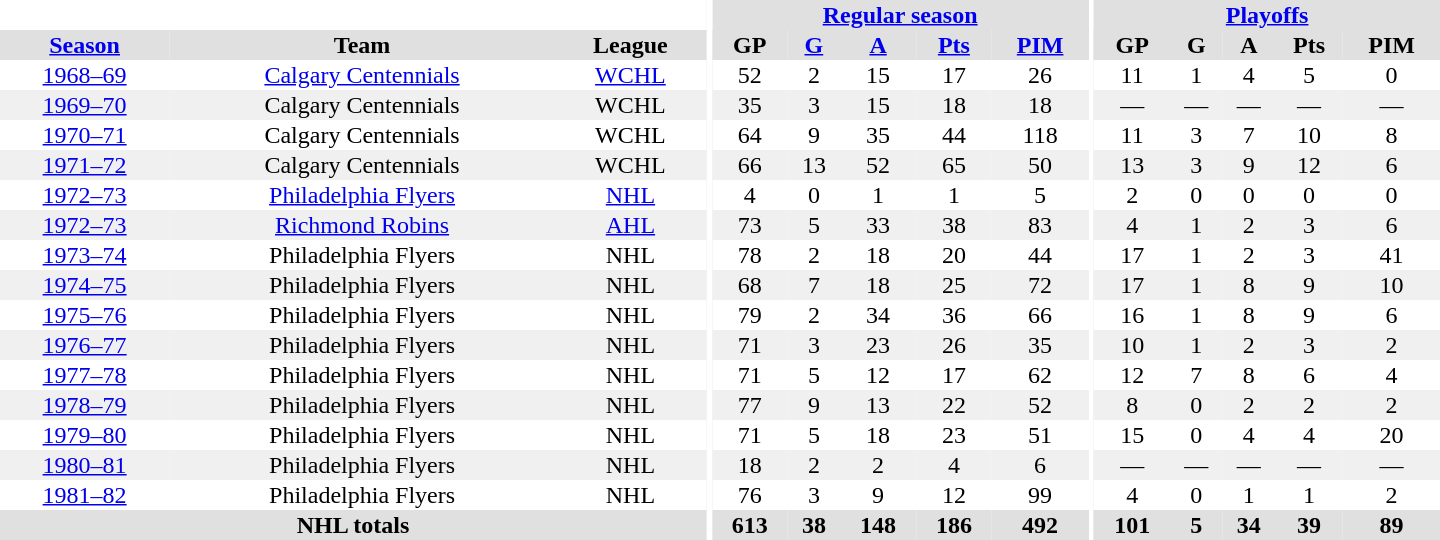<table border="0" cellpadding="1" cellspacing="0" style="text-align:center; width:60em">
<tr bgcolor="#e0e0e0">
<th colspan="3" bgcolor="#ffffff"></th>
<th rowspan="100" bgcolor="#ffffff"></th>
<th colspan="5"><a href='#'>Regular season</a></th>
<th rowspan="100" bgcolor="#ffffff"></th>
<th colspan="5"><a href='#'>Playoffs</a></th>
</tr>
<tr bgcolor="#e0e0e0">
<th><a href='#'>Season</a></th>
<th>Team</th>
<th>League</th>
<th>GP</th>
<th><a href='#'>G</a></th>
<th><a href='#'>A</a></th>
<th><a href='#'>Pts</a></th>
<th><a href='#'>PIM</a></th>
<th>GP</th>
<th>G</th>
<th>A</th>
<th>Pts</th>
<th>PIM</th>
</tr>
<tr>
<td><a href='#'>1968–69</a></td>
<td><a href='#'>Calgary Centennials</a></td>
<td><a href='#'>WCHL</a></td>
<td>52</td>
<td>2</td>
<td>15</td>
<td>17</td>
<td>26</td>
<td>11</td>
<td>1</td>
<td>4</td>
<td>5</td>
<td>0</td>
</tr>
<tr bgcolor="#f0f0f0">
<td><a href='#'>1969–70</a></td>
<td>Calgary Centennials</td>
<td>WCHL</td>
<td>35</td>
<td>3</td>
<td>15</td>
<td>18</td>
<td>18</td>
<td>—</td>
<td>—</td>
<td>—</td>
<td>—</td>
<td>—</td>
</tr>
<tr>
<td><a href='#'>1970–71</a></td>
<td>Calgary Centennials</td>
<td>WCHL</td>
<td>64</td>
<td>9</td>
<td>35</td>
<td>44</td>
<td>118</td>
<td>11</td>
<td>3</td>
<td>7</td>
<td>10</td>
<td>8</td>
</tr>
<tr bgcolor="#f0f0f0">
<td><a href='#'>1971–72</a></td>
<td>Calgary Centennials</td>
<td>WCHL</td>
<td>66</td>
<td>13</td>
<td>52</td>
<td>65</td>
<td>50</td>
<td>13</td>
<td>3</td>
<td>9</td>
<td>12</td>
<td>6</td>
</tr>
<tr>
<td><a href='#'>1972–73</a></td>
<td><a href='#'>Philadelphia Flyers</a></td>
<td><a href='#'>NHL</a></td>
<td>4</td>
<td>0</td>
<td>1</td>
<td>1</td>
<td>5</td>
<td>2</td>
<td>0</td>
<td>0</td>
<td>0</td>
<td>0</td>
</tr>
<tr bgcolor="#f0f0f0">
<td><a href='#'>1972–73</a></td>
<td><a href='#'>Richmond Robins</a></td>
<td><a href='#'>AHL</a></td>
<td>73</td>
<td>5</td>
<td>33</td>
<td>38</td>
<td>83</td>
<td>4</td>
<td>1</td>
<td>2</td>
<td>3</td>
<td>6</td>
</tr>
<tr>
<td><a href='#'>1973–74</a></td>
<td>Philadelphia Flyers</td>
<td>NHL</td>
<td>78</td>
<td>2</td>
<td>18</td>
<td>20</td>
<td>44</td>
<td>17</td>
<td>1</td>
<td>2</td>
<td>3</td>
<td>41</td>
</tr>
<tr bgcolor="#f0f0f0">
<td><a href='#'>1974–75</a></td>
<td>Philadelphia Flyers</td>
<td>NHL</td>
<td>68</td>
<td>7</td>
<td>18</td>
<td>25</td>
<td>72</td>
<td>17</td>
<td>1</td>
<td>8</td>
<td>9</td>
<td>10</td>
</tr>
<tr>
<td><a href='#'>1975–76</a></td>
<td>Philadelphia Flyers</td>
<td>NHL</td>
<td>79</td>
<td>2</td>
<td>34</td>
<td>36</td>
<td>66</td>
<td>16</td>
<td>1</td>
<td>8</td>
<td>9</td>
<td>6</td>
</tr>
<tr bgcolor="#f0f0f0">
<td><a href='#'>1976–77</a></td>
<td>Philadelphia Flyers</td>
<td>NHL</td>
<td>71</td>
<td>3</td>
<td>23</td>
<td>26</td>
<td>35</td>
<td>10</td>
<td>1</td>
<td>2</td>
<td>3</td>
<td>2</td>
</tr>
<tr>
<td><a href='#'>1977–78</a></td>
<td>Philadelphia Flyers</td>
<td>NHL</td>
<td>71</td>
<td>5</td>
<td>12</td>
<td>17</td>
<td>62</td>
<td>12</td>
<td>7</td>
<td>8</td>
<td>6</td>
<td>4</td>
</tr>
<tr bgcolor="#f0f0f0">
<td><a href='#'>1978–79</a></td>
<td>Philadelphia Flyers</td>
<td>NHL</td>
<td>77</td>
<td>9</td>
<td>13</td>
<td>22</td>
<td>52</td>
<td>8</td>
<td>0</td>
<td>2</td>
<td>2</td>
<td>2</td>
</tr>
<tr>
<td><a href='#'>1979–80</a></td>
<td>Philadelphia Flyers</td>
<td>NHL</td>
<td>71</td>
<td>5</td>
<td>18</td>
<td>23</td>
<td>51</td>
<td>15</td>
<td>0</td>
<td>4</td>
<td>4</td>
<td>20</td>
</tr>
<tr bgcolor="#f0f0f0">
<td><a href='#'>1980–81</a></td>
<td>Philadelphia Flyers</td>
<td>NHL</td>
<td>18</td>
<td>2</td>
<td>2</td>
<td>4</td>
<td>6</td>
<td>—</td>
<td>—</td>
<td>—</td>
<td>—</td>
<td>—</td>
</tr>
<tr>
<td><a href='#'>1981–82</a></td>
<td>Philadelphia Flyers</td>
<td>NHL</td>
<td>76</td>
<td>3</td>
<td>9</td>
<td>12</td>
<td>99</td>
<td>4</td>
<td>0</td>
<td>1</td>
<td>1</td>
<td>2</td>
</tr>
<tr bgcolor="#e0e0e0">
<th colspan="3">NHL totals</th>
<th>613</th>
<th>38</th>
<th>148</th>
<th>186</th>
<th>492</th>
<th>101</th>
<th>5</th>
<th>34</th>
<th>39</th>
<th>89</th>
</tr>
</table>
